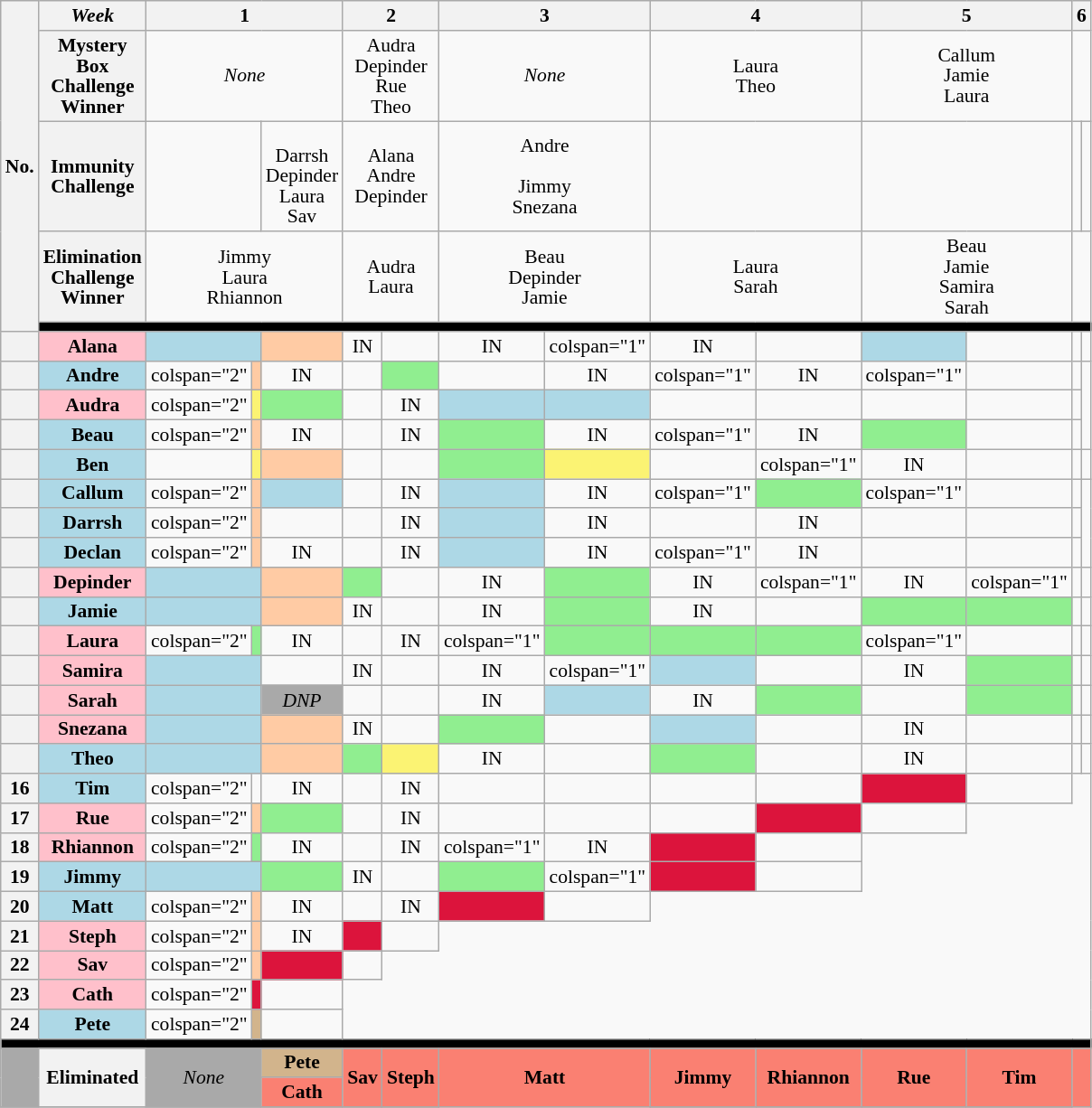<table class="wikitable" style="text-align:center; width:120px; font-size:90%; line-height:15px">
<tr>
<th rowspan=5>No.</th>
<th><em>Week</em></th>
<th colspan="3">1</th>
<th colspan="2">2</th>
<th colspan="2">3</th>
<th colspan="2">4</th>
<th colspan="2">5</th>
<th colspan="3">6</th>
</tr>
<tr>
<th>Mystery<br>Box<br>Challenge<br>Winner</th>
<td colspan="3"><em>None</em></td>
<td colspan="2">Audra<br>Depinder<br>Rue<br>Theo</td>
<td colspan="2"><em>None</em></td>
<td colspan="2">Laura<br>Theo</td>
<td colspan="2">Callum<br>Jamie<br>Laura</td>
<td colspan="3"></td>
</tr>
<tr>
<th>Immunity<br>Challenge</th>
<td colspan="2"><br></td>
<td><br>Darrsh<br>Depinder<br>Laura<br>Sav</td>
<td colspan="2">Alana<br>Andre<br>Depinder<br></td>
<td colspan="2">Andre<br><br>Jimmy<br>Snezana</td>
<td colspan="2"><br><br><br><br><br></td>
<td colspan="2"><br><br><br><br></td>
<td></td>
<td colspan="2"></td>
</tr>
<tr>
<th>Elimination<br>Challenge<br>Winner</th>
<td colspan="3">Jimmy<br>Laura<br>Rhiannon</td>
<td colspan="2">Audra<br>Laura</td>
<td colspan="2">Beau<br>Depinder<br>Jamie</td>
<td colspan="2">Laura<br>Sarah</td>
<td colspan="2">Beau<br>Jamie<br>Samira<br>Sarah</td>
<td colspan="3"></td>
</tr>
<tr>
<td colspan="29" style="background:black;"></td>
</tr>
<tr>
<th></th>
<th style="background:pink;">Alana</th>
<td colspan="2" style="background:lightblue"></td>
<td style="background:#FFCBA4;"></td>
<td>IN</td>
<td></td>
<td>IN</td>
<td>colspan="1" </td>
<td>IN</td>
<td></td>
<td style="background:lightblue;"></td>
<td></td>
<td></td>
<td></td>
</tr>
<tr>
<th></th>
<th style="background:lightblue;">Andre</th>
<td>colspan="2" </td>
<td style="background:#FFCBA4;"></td>
<td>IN</td>
<td></td>
<td style="background:lightgreen;"></td>
<td></td>
<td>IN</td>
<td>colspan="1" </td>
<td>IN</td>
<td>colspan="1" </td>
<td></td>
<td></td>
</tr>
<tr>
<th></th>
<th style="background:pink;">Audra</th>
<td>colspan="2" </td>
<td style="background:#fbf373;"></td>
<td style="background:lightgreen;"></td>
<td></td>
<td>IN</td>
<td colspan="1" style="background:lightblue"></td>
<td style="background:lightblue;"></td>
<td></td>
<td></td>
<td></td>
<td></td>
<td></td>
</tr>
<tr>
<th></th>
<th style="background:lightblue;">Beau</th>
<td>colspan="2" </td>
<td style="background:#FFCBA4;"></td>
<td>IN</td>
<td></td>
<td>IN</td>
<td style="background:lightgreen;"></td>
<td>IN</td>
<td>colspan="1" </td>
<td>IN</td>
<td style="background:lightgreen;"></td>
<td></td>
<td></td>
</tr>
<tr>
<th></th>
<th style="background:lightblue;">Ben</th>
<td></td>
<td style="background:#fbf373;"></td>
<td style="background:#FFCBA4;"></td>
<td></td>
<td></td>
<td style="background:lightgreen;"></td>
<td style="background:#fbf373"></td>
<td></td>
<td>colspan="1" </td>
<td>IN</td>
<td></td>
<td></td>
<td></td>
</tr>
<tr>
<th></th>
<th style="background:lightblue;">Callum</th>
<td>colspan="2" </td>
<td style="background:#FFCBA4;"></td>
<td style="background:lightblue;"></td>
<td></td>
<td>IN</td>
<td colspan="1" style="background:lightblue"></td>
<td>IN</td>
<td>colspan="1" </td>
<td style="background:lightgreen;"></td>
<td>colspan="1" </td>
<td></td>
<td></td>
</tr>
<tr>
<th></th>
<th style="background:lightblue;">Darrsh</th>
<td>colspan="2" </td>
<td style="background:#FFCBA4;"></td>
<td></td>
<td></td>
<td>IN</td>
<td colspan="1" style="background:lightblue"></td>
<td>IN</td>
<td></td>
<td>IN</td>
<td></td>
<td></td>
<td></td>
</tr>
<tr>
<th></th>
<th style="background:lightblue;">Declan</th>
<td>colspan="2" </td>
<td style="background:#FFCBA4;"></td>
<td>IN</td>
<td></td>
<td>IN</td>
<td colspan="1" style="background:lightblue"></td>
<td>IN</td>
<td>colspan="1" </td>
<td>IN</td>
<td></td>
<td></td>
<td></td>
</tr>
<tr>
<th></th>
<th style="background:pink;">Depinder</th>
<td colspan="2" style="background:lightblue"></td>
<td style="background:#FFCBA4;"></td>
<td style="background:lightgreen;"></td>
<td></td>
<td>IN</td>
<td style="background:lightgreen;"></td>
<td>IN</td>
<td>colspan="1" </td>
<td>IN</td>
<td>colspan="1" </td>
<td></td>
<td></td>
</tr>
<tr>
<th></th>
<th style="background:lightblue;">Jamie</th>
<td colspan="2" style="background:lightblue"></td>
<td style="background:#FFCBA4;"></td>
<td>IN</td>
<td></td>
<td>IN</td>
<td style="background:lightgreen;"></td>
<td>IN</td>
<td></td>
<td style="background:lightgreen;"></td>
<td style="background:lightgreen;"></td>
<td></td>
<td></td>
</tr>
<tr>
<th></th>
<th style="background:pink;">Laura</th>
<td>colspan="2" </td>
<td style="background:lightgreen;"></td>
<td>IN</td>
<td></td>
<td>IN</td>
<td>colspan="1" </td>
<td style="background:lightgreen;"></td>
<td style="background:lightgreen;"></td>
<td style="background:lightgreen;"></td>
<td>colspan="1" </td>
<td></td>
<td></td>
</tr>
<tr>
<th></th>
<th style="background:pink;">Samira</th>
<td colspan="2" style="background:lightblue"></td>
<td></td>
<td>IN</td>
<td></td>
<td>IN</td>
<td>colspan="1" </td>
<td style="background:lightblue;"></td>
<td></td>
<td>IN</td>
<td style="background:lightgreen;"></td>
<td></td>
<td></td>
</tr>
<tr>
<th></th>
<th style="background:pink;">Sarah</th>
<td colspan="2" style="background:lightblue"></td>
<td style="background:darkgray;"><em>DNP</em></td>
<td></td>
<td></td>
<td>IN</td>
<td colspan="1" style="background:lightblue"></td>
<td>IN</td>
<td style="background:lightgreen;"></td>
<td></td>
<td style="background:lightgreen;"></td>
<td></td>
<td></td>
</tr>
<tr>
<th></th>
<th style="background:pink;">Snezana</th>
<td colspan="2" style="background:lightblue"></td>
<td style="background:#FFCBA4;"></td>
<td>IN</td>
<td></td>
<td style="background:lightgreen;"></td>
<td></td>
<td style="background:lightblue;"></td>
<td></td>
<td>IN</td>
<td></td>
<td></td>
<td></td>
</tr>
<tr>
<th></th>
<th style="background:lightblue;">Theo</th>
<td colspan="2" style="background:lightblue"></td>
<td style="background:#FFCBA4;"></td>
<td style="background:lightgreen;"></td>
<td style="background:#fbf373;"></td>
<td>IN</td>
<td></td>
<td style="background:lightgreen;"></td>
<td></td>
<td>IN</td>
<td></td>
<td></td>
<td></td>
</tr>
<tr>
<th>16</th>
<th style="background:lightblue;">Tim</th>
<td>colspan="2" </td>
<td></td>
<td>IN</td>
<td></td>
<td>IN</td>
<td></td>
<td></td>
<td></td>
<td></td>
<td style="background:crimson;"></td>
<td></td>
</tr>
<tr>
<th>17</th>
<th style="background:pink;">Rue</th>
<td>colspan="2" </td>
<td style="background:#FFCBA4;"></td>
<td style="background:lightgreen;"></td>
<td></td>
<td>IN</td>
<td></td>
<td></td>
<td></td>
<td style="background:crimson;"></td>
<td></td>
</tr>
<tr>
<th>18</th>
<th style="background:pink;">Rhiannon</th>
<td>colspan="2" </td>
<td style="background:lightgreen;"></td>
<td>IN</td>
<td></td>
<td>IN</td>
<td>colspan="1" </td>
<td>IN</td>
<td style="background:crimson;"></td>
<td></td>
</tr>
<tr>
<th>19</th>
<th style="background:lightblue;">Jimmy</th>
<td colspan="2" style="background:lightblue"></td>
<td style="background:lightgreen;"></td>
<td>IN</td>
<td></td>
<td style="background:lightgreen;"></td>
<td>colspan="1" </td>
<td style="background:crimson;"></td>
<td></td>
</tr>
<tr>
<th>20</th>
<th style="background:lightblue;">Matt</th>
<td>colspan="2" </td>
<td style="background:#FFCBA4;"></td>
<td>IN</td>
<td></td>
<td>IN</td>
<td style="background:crimson;"></td>
<td></td>
</tr>
<tr>
<th>21</th>
<th style="background:pink;">Steph</th>
<td>colspan="2" </td>
<td style="background:#FFCBA4;"></td>
<td>IN</td>
<td style="background:crimson;"></td>
<td></td>
</tr>
<tr>
<th>22</th>
<th style="background:pink;">Sav</th>
<td>colspan="2" </td>
<td style="background:#FFCBA4;"></td>
<td style="background:crimson;"></td>
<td></td>
</tr>
<tr>
<th>23</th>
<th style="background:pink;">Cath</th>
<td>colspan="2" </td>
<td style="background:crimson;"></td>
<td></td>
</tr>
<tr>
<th>24</th>
<th style="background:lightblue;">Pete</th>
<td>colspan="2" </td>
<td style="background:tan; color:black"></td>
<td></td>
</tr>
<tr>
<td colspan="29" style="background:black;"></td>
</tr>
<tr>
<th rowspan="2" style="background:darkgray;"></th>
<th rowspan="2">Eliminated</th>
<td colspan="2" rowspan="2" style="background:darkgray;"><em>None</em></td>
<td rowspan="1" style="background:tan;" ;><strong>Pete</strong></td>
<td rowspan="2" style="background:salmon;"><strong>Sav</strong></td>
<td rowspan="2" style="background:salmon;"><strong>Steph</strong></td>
<td colspan="2" rowspan="4" style="background:salmon;"><strong>Matt</strong></td>
<td rowspan="2" style="background:salmon;"><strong>Jimmy</strong></td>
<td rowspan="2" style="background:salmon;"><strong>Rhiannon</strong></td>
<td rowspan="2" style="background:salmon;"><strong>Rue</strong></td>
<td rowspan="2" style="background:salmon;"><strong>Tim</strong></td>
<td colspan="2" rowspan="4" style="background:salmon;"></td>
</tr>
<tr>
<td rowspan="1" style="background:salmon;"><strong>Cath</strong></td>
</tr>
<tr>
</tr>
</table>
